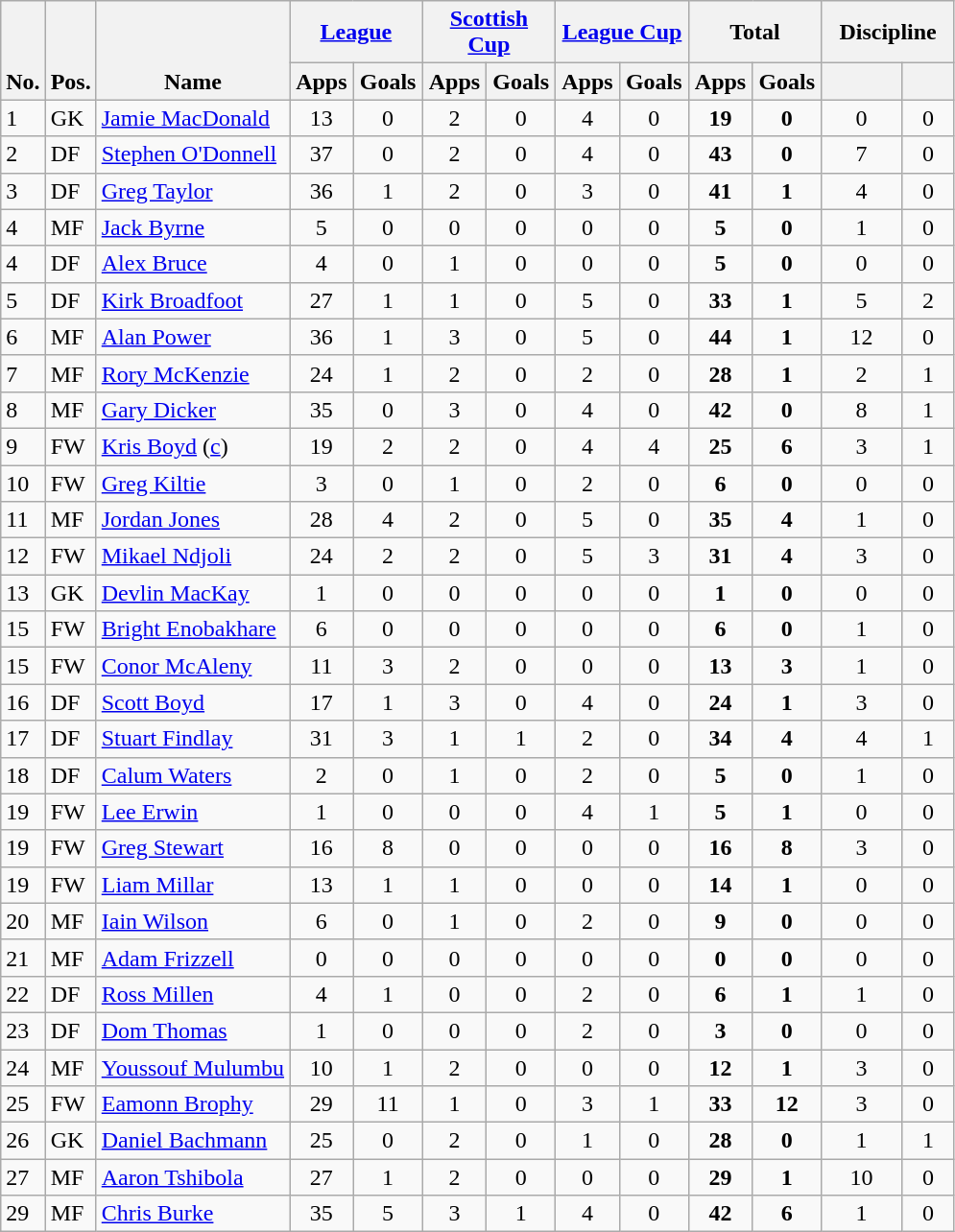<table class="wikitable" style="text-align:center">
<tr>
<th rowspan="2" valign="bottom">No.</th>
<th rowspan="2" valign="bottom">Pos.</th>
<th rowspan="2" valign="bottom">Name</th>
<th colspan="2" width="85"><a href='#'>League</a></th>
<th colspan="2" width="85"><a href='#'>Scottish Cup</a></th>
<th colspan="2" width="85"><a href='#'>League Cup</a></th>
<th colspan="2" width="85">Total</th>
<th colspan="2" width="85">Discipline</th>
</tr>
<tr>
<th>Apps</th>
<th>Goals</th>
<th>Apps</th>
<th>Goals</th>
<th>Apps</th>
<th>Goals</th>
<th>Apps</th>
<th>Goals</th>
<th></th>
<th></th>
</tr>
<tr>
<td align="left">1</td>
<td align="left">GK</td>
<td align="left"> <a href='#'>Jamie MacDonald</a></td>
<td>13</td>
<td>0</td>
<td>2</td>
<td>0</td>
<td>4</td>
<td>0</td>
<td><strong>19</strong></td>
<td><strong>0</strong></td>
<td>0</td>
<td>0</td>
</tr>
<tr>
<td align="left">2</td>
<td align="left">DF</td>
<td align="left"> <a href='#'>Stephen O'Donnell</a></td>
<td>37</td>
<td>0</td>
<td>2</td>
<td>0</td>
<td>4</td>
<td>0</td>
<td><strong>43</strong></td>
<td><strong>0</strong></td>
<td>7</td>
<td>0</td>
</tr>
<tr>
<td align="left">3</td>
<td align="left">DF</td>
<td align="left"> <a href='#'>Greg Taylor</a></td>
<td>36</td>
<td>1</td>
<td>2</td>
<td>0</td>
<td>3</td>
<td>0</td>
<td><strong>41</strong></td>
<td><strong>1</strong></td>
<td>4</td>
<td>0</td>
</tr>
<tr>
<td align="left">4</td>
<td align="left">MF</td>
<td align="left"> <a href='#'>Jack Byrne</a></td>
<td>5</td>
<td>0</td>
<td>0</td>
<td>0</td>
<td>0</td>
<td>0</td>
<td><strong>5</strong></td>
<td><strong>0</strong></td>
<td>1</td>
<td>0</td>
</tr>
<tr>
<td align="left">4</td>
<td align="left">DF</td>
<td align="left"> <a href='#'>Alex Bruce</a></td>
<td>4</td>
<td>0</td>
<td>1</td>
<td>0</td>
<td>0</td>
<td>0</td>
<td><strong>5</strong></td>
<td><strong>0</strong></td>
<td>0</td>
<td>0</td>
</tr>
<tr>
<td align="left">5</td>
<td align="left">DF</td>
<td align="left"> <a href='#'>Kirk Broadfoot</a></td>
<td>27</td>
<td>1</td>
<td>1</td>
<td>0</td>
<td>5</td>
<td>0</td>
<td><strong>33</strong></td>
<td><strong>1</strong></td>
<td>5</td>
<td>2</td>
</tr>
<tr>
<td align="left">6</td>
<td align="left">MF</td>
<td align="left"> <a href='#'>Alan Power</a></td>
<td>36</td>
<td>1</td>
<td>3</td>
<td>0</td>
<td>5</td>
<td>0</td>
<td><strong>44</strong></td>
<td><strong>1</strong></td>
<td>12</td>
<td>0</td>
</tr>
<tr>
<td align="left">7</td>
<td align="left">MF</td>
<td align="left"> <a href='#'>Rory McKenzie</a></td>
<td>24</td>
<td>1</td>
<td>2</td>
<td>0</td>
<td>2</td>
<td>0</td>
<td><strong>28</strong></td>
<td><strong>1</strong></td>
<td>2</td>
<td>1</td>
</tr>
<tr>
<td align="left">8</td>
<td align="left">MF</td>
<td align="left"> <a href='#'>Gary Dicker</a></td>
<td>35</td>
<td>0</td>
<td>3</td>
<td>0</td>
<td>4</td>
<td>0</td>
<td><strong>42</strong></td>
<td><strong>0</strong></td>
<td>8</td>
<td>1</td>
</tr>
<tr>
<td align="left">9</td>
<td align="left">FW</td>
<td align="left"> <a href='#'>Kris Boyd</a>  (<a href='#'>c</a>)</td>
<td>19</td>
<td>2</td>
<td>2</td>
<td>0</td>
<td>4</td>
<td>4</td>
<td><strong>25</strong></td>
<td><strong>6</strong></td>
<td>3</td>
<td>1</td>
</tr>
<tr>
<td align="left">10</td>
<td align="left">FW</td>
<td align="left"> <a href='#'>Greg Kiltie</a></td>
<td>3</td>
<td>0</td>
<td>1</td>
<td>0</td>
<td>2</td>
<td>0</td>
<td><strong>6</strong></td>
<td><strong>0</strong></td>
<td>0</td>
<td>0</td>
</tr>
<tr>
<td align="left">11</td>
<td align="left">MF</td>
<td align="left"> <a href='#'>Jordan Jones</a></td>
<td>28</td>
<td>4</td>
<td>2</td>
<td>0</td>
<td>5</td>
<td>0</td>
<td><strong>35</strong></td>
<td><strong>4</strong></td>
<td>1</td>
<td>0</td>
</tr>
<tr>
<td align="left">12</td>
<td align="left">FW</td>
<td align="left"> <a href='#'>Mikael Ndjoli</a></td>
<td>24</td>
<td>2</td>
<td>2</td>
<td>0</td>
<td>5</td>
<td>3</td>
<td><strong>31</strong></td>
<td><strong>4</strong></td>
<td>3</td>
<td>0</td>
</tr>
<tr>
<td align="left">13</td>
<td align="left">GK</td>
<td align="left"> <a href='#'>Devlin MacKay</a></td>
<td>1</td>
<td>0</td>
<td>0</td>
<td>0</td>
<td>0</td>
<td>0</td>
<td><strong>1</strong></td>
<td><strong>0</strong></td>
<td>0</td>
<td>0</td>
</tr>
<tr>
<td align="left">15</td>
<td align="left">FW</td>
<td align="left"> <a href='#'>Bright Enobakhare</a></td>
<td>6</td>
<td>0</td>
<td>0</td>
<td>0</td>
<td>0</td>
<td>0</td>
<td><strong>6</strong></td>
<td><strong>0</strong></td>
<td>1</td>
<td>0</td>
</tr>
<tr>
<td align="left">15</td>
<td align="left">FW</td>
<td align="left"> <a href='#'>Conor McAleny</a></td>
<td>11</td>
<td>3</td>
<td>2</td>
<td>0</td>
<td>0</td>
<td>0</td>
<td><strong>13</strong></td>
<td><strong>3</strong></td>
<td>1</td>
<td>0</td>
</tr>
<tr>
<td align="left">16</td>
<td align="left">DF</td>
<td align="left"> <a href='#'>Scott Boyd</a></td>
<td>17</td>
<td>1</td>
<td>3</td>
<td>0</td>
<td>4</td>
<td>0</td>
<td><strong>24</strong></td>
<td><strong>1</strong></td>
<td>3</td>
<td>0</td>
</tr>
<tr>
<td align="left">17</td>
<td align="left">DF</td>
<td align="left"> <a href='#'>Stuart Findlay</a></td>
<td>31</td>
<td>3</td>
<td>1</td>
<td>1</td>
<td>2</td>
<td>0</td>
<td><strong>34</strong></td>
<td><strong>4</strong></td>
<td>4</td>
<td>1</td>
</tr>
<tr>
<td align="left">18</td>
<td align="left">DF</td>
<td align="left"> <a href='#'>Calum Waters</a></td>
<td>2</td>
<td>0</td>
<td>1</td>
<td>0</td>
<td>2</td>
<td>0</td>
<td><strong>5</strong></td>
<td><strong>0</strong></td>
<td>1</td>
<td>0</td>
</tr>
<tr>
<td align="left">19</td>
<td align="left">FW</td>
<td align="left"> <a href='#'>Lee Erwin</a></td>
<td>1</td>
<td>0</td>
<td>0</td>
<td>0</td>
<td>4</td>
<td>1</td>
<td><strong>5</strong></td>
<td><strong>1</strong></td>
<td>0</td>
<td>0</td>
</tr>
<tr>
<td align="left">19</td>
<td align="left">FW</td>
<td align="left"> <a href='#'>Greg Stewart</a></td>
<td>16</td>
<td>8</td>
<td>0</td>
<td>0</td>
<td>0</td>
<td>0</td>
<td><strong>16</strong></td>
<td><strong>8</strong></td>
<td>3</td>
<td>0</td>
</tr>
<tr>
<td align="left">19</td>
<td align="left">FW</td>
<td align="left"> <a href='#'>Liam Millar</a></td>
<td>13</td>
<td>1</td>
<td>1</td>
<td>0</td>
<td>0</td>
<td>0</td>
<td><strong>14</strong></td>
<td><strong>1</strong></td>
<td>0</td>
<td>0</td>
</tr>
<tr>
<td align="left">20</td>
<td align="left">MF</td>
<td align="left"> <a href='#'>Iain Wilson</a></td>
<td>6</td>
<td>0</td>
<td>1</td>
<td>0</td>
<td>2</td>
<td>0</td>
<td><strong>9</strong></td>
<td><strong>0</strong></td>
<td>0</td>
<td>0</td>
</tr>
<tr>
<td align="left">21</td>
<td align="left">MF</td>
<td align="left"> <a href='#'>Adam Frizzell</a></td>
<td>0</td>
<td>0</td>
<td>0</td>
<td>0</td>
<td>0</td>
<td>0</td>
<td><strong>0</strong></td>
<td><strong>0</strong></td>
<td>0</td>
<td>0</td>
</tr>
<tr>
<td align="left">22</td>
<td align="left">DF</td>
<td align="left"> <a href='#'>Ross Millen</a></td>
<td>4</td>
<td>1</td>
<td>0</td>
<td>0</td>
<td>2</td>
<td>0</td>
<td><strong>6</strong></td>
<td><strong>1</strong></td>
<td>1</td>
<td>0</td>
</tr>
<tr>
<td align="left">23</td>
<td align="left">DF</td>
<td align="left"> <a href='#'>Dom Thomas</a></td>
<td>1</td>
<td>0</td>
<td>0</td>
<td>0</td>
<td>2</td>
<td>0</td>
<td><strong>3</strong></td>
<td><strong>0</strong></td>
<td>0</td>
<td>0</td>
</tr>
<tr>
<td align="left">24</td>
<td align="left">MF</td>
<td align="left"> <a href='#'>Youssouf Mulumbu</a></td>
<td>10</td>
<td>1</td>
<td>2</td>
<td>0</td>
<td>0</td>
<td>0</td>
<td><strong>12</strong></td>
<td><strong>1</strong></td>
<td>3</td>
<td>0</td>
</tr>
<tr>
<td align="left">25</td>
<td align="left">FW</td>
<td align="left"> <a href='#'>Eamonn Brophy</a></td>
<td>29</td>
<td>11</td>
<td>1</td>
<td>0</td>
<td>3</td>
<td>1</td>
<td><strong>33</strong></td>
<td><strong>12</strong></td>
<td>3</td>
<td>0</td>
</tr>
<tr>
<td align="left">26</td>
<td align="left">GK</td>
<td align="left"> <a href='#'>Daniel Bachmann</a></td>
<td>25</td>
<td>0</td>
<td>2</td>
<td>0</td>
<td>1</td>
<td>0</td>
<td><strong>28</strong></td>
<td><strong>0</strong></td>
<td>1</td>
<td>1</td>
</tr>
<tr>
<td align="left">27</td>
<td align="left">MF</td>
<td align="left"> <a href='#'>Aaron Tshibola</a></td>
<td>27</td>
<td>1</td>
<td>2</td>
<td>0</td>
<td>0</td>
<td>0</td>
<td><strong>29</strong></td>
<td><strong>1</strong></td>
<td>10</td>
<td>0</td>
</tr>
<tr>
<td align="left">29</td>
<td align="left">MF</td>
<td align="left"> <a href='#'>Chris Burke</a></td>
<td>35</td>
<td>5</td>
<td>3</td>
<td>1</td>
<td>4</td>
<td>0</td>
<td><strong>42</strong></td>
<td><strong>6</strong></td>
<td>1</td>
<td>0</td>
</tr>
</table>
